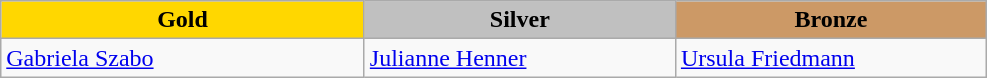<table class="wikitable" style="text-align:left">
<tr align="center">
<td width=235 bgcolor=gold><strong>Gold</strong></td>
<td width=200 bgcolor=silver><strong>Silver</strong></td>
<td width=200 bgcolor=CC9966><strong>Bronze</strong></td>
</tr>
<tr>
<td><a href='#'>Gabriela Szabo</a><br><em></em></td>
<td><a href='#'>Julianne Henner</a><br><em></em></td>
<td><a href='#'>Ursula Friedmann</a><br><em></em></td>
</tr>
</table>
